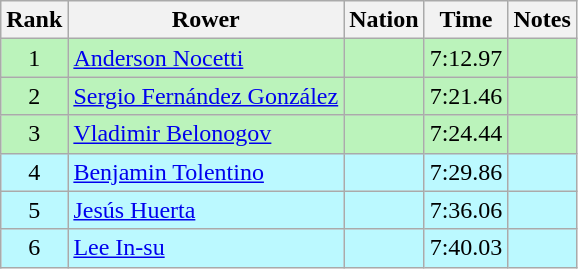<table class="wikitable sortable" style="text-align:center">
<tr>
<th>Rank</th>
<th>Rower</th>
<th>Nation</th>
<th>Time</th>
<th>Notes</th>
</tr>
<tr bgcolor=bbf3bb>
<td>1</td>
<td align=left><a href='#'>Anderson Nocetti</a></td>
<td align=left></td>
<td>7:12.97</td>
<td></td>
</tr>
<tr bgcolor=bbf3bb>
<td>2</td>
<td align=left><a href='#'>Sergio Fernández González</a></td>
<td align=left></td>
<td>7:21.46</td>
<td></td>
</tr>
<tr bgcolor=bbf3bb>
<td>3</td>
<td align=left><a href='#'>Vladimir Belonogov</a></td>
<td align=left></td>
<td>7:24.44</td>
<td></td>
</tr>
<tr bgcolor=bbf9ff>
<td>4</td>
<td align=left><a href='#'>Benjamin Tolentino</a></td>
<td align=left></td>
<td>7:29.86</td>
<td></td>
</tr>
<tr bgcolor=bbf9ff>
<td>5</td>
<td align=left><a href='#'>Jesús Huerta</a></td>
<td align=left></td>
<td>7:36.06</td>
<td></td>
</tr>
<tr bgcolor=bbf9ff>
<td>6</td>
<td align=left><a href='#'>Lee In-su</a></td>
<td align=left></td>
<td>7:40.03</td>
<td></td>
</tr>
</table>
